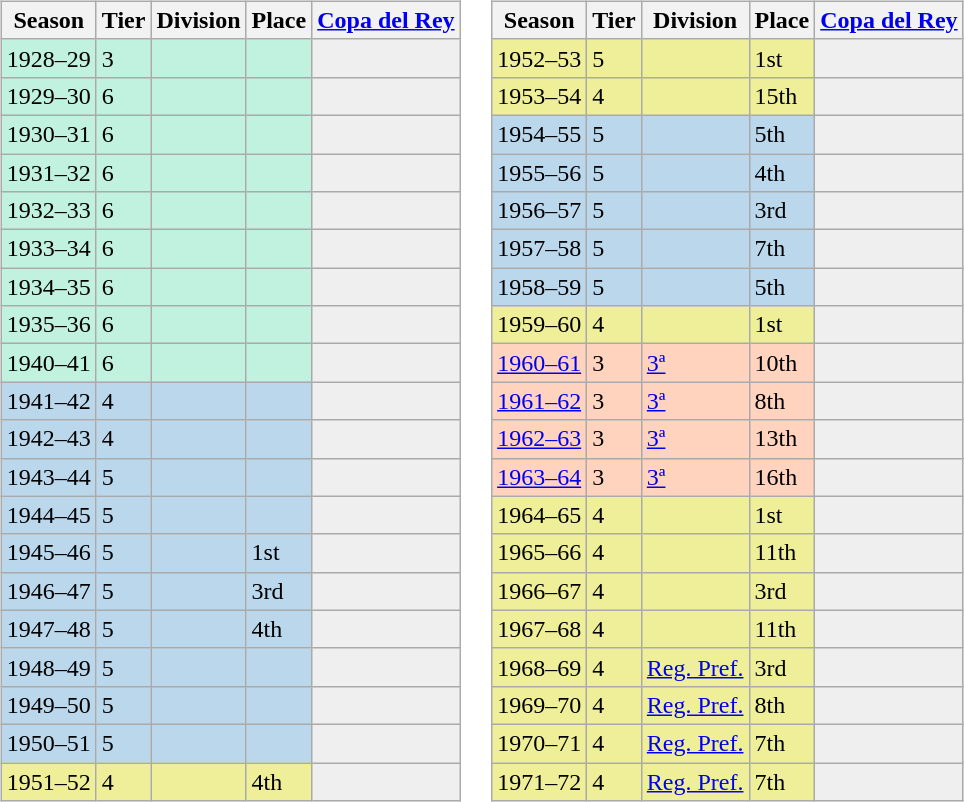<table>
<tr>
<td valign="top" width=0%><br><table class="wikitable">
<tr style="background:#f0f6fa;">
<th>Season</th>
<th>Tier</th>
<th>Division</th>
<th>Place</th>
<th><a href='#'>Copa del Rey</a></th>
</tr>
<tr>
<td style="background:#C0F2DF;">1928–29</td>
<td style="background:#C0F2DF;">3</td>
<td style="background:#C0F2DF;"></td>
<td style="background:#C0F2DF;"></td>
<th style="background:#efefef;"></th>
</tr>
<tr>
<td style="background:#C0F2DF;">1929–30</td>
<td style="background:#C0F2DF;">6</td>
<td style="background:#C0F2DF;"></td>
<td style="background:#C0F2DF;"></td>
<th style="background:#efefef;"></th>
</tr>
<tr>
<td style="background:#C0F2DF;">1930–31</td>
<td style="background:#C0F2DF;">6</td>
<td style="background:#C0F2DF;"></td>
<td style="background:#C0F2DF;"></td>
<th style="background:#efefef;"></th>
</tr>
<tr>
<td style="background:#C0F2DF;">1931–32</td>
<td style="background:#C0F2DF;">6</td>
<td style="background:#C0F2DF;"></td>
<td style="background:#C0F2DF;"></td>
<th style="background:#efefef;"></th>
</tr>
<tr>
<td style="background:#C0F2DF;">1932–33</td>
<td style="background:#C0F2DF;">6</td>
<td style="background:#C0F2DF;"></td>
<td style="background:#C0F2DF;"></td>
<th style="background:#efefef;"></th>
</tr>
<tr>
<td style="background:#C0F2DF;">1933–34</td>
<td style="background:#C0F2DF;">6</td>
<td style="background:#C0F2DF;"></td>
<td style="background:#C0F2DF;"></td>
<th style="background:#efefef;"></th>
</tr>
<tr>
<td style="background:#C0F2DF;">1934–35</td>
<td style="background:#C0F2DF;">6</td>
<td style="background:#C0F2DF;"></td>
<td style="background:#C0F2DF;"></td>
<th style="background:#efefef;"></th>
</tr>
<tr>
<td style="background:#C0F2DF;">1935–36</td>
<td style="background:#C0F2DF;">6</td>
<td style="background:#C0F2DF;"></td>
<td style="background:#C0F2DF;"></td>
<th style="background:#efefef;"></th>
</tr>
<tr>
<td style="background:#C0F2DF;">1940–41</td>
<td style="background:#C0F2DF;">6</td>
<td style="background:#C0F2DF;"></td>
<td style="background:#C0F2DF;"></td>
<th style="background:#efefef;"></th>
</tr>
<tr>
<td style="background:#BBD7EC;">1941–42</td>
<td style="background:#BBD7EC;">4</td>
<td style="background:#BBD7EC;"></td>
<td style="background:#BBD7EC;"></td>
<th style="background:#efefef;"></th>
</tr>
<tr>
<td style="background:#BBD7EC;">1942–43</td>
<td style="background:#BBD7EC;">4</td>
<td style="background:#BBD7EC;"></td>
<td style="background:#BBD7EC;"></td>
<th style="background:#efefef;"></th>
</tr>
<tr>
<td style="background:#BBD7EC;">1943–44</td>
<td style="background:#BBD7EC;">5</td>
<td style="background:#BBD7EC;"></td>
<td style="background:#BBD7EC;"></td>
<th style="background:#efefef;"></th>
</tr>
<tr>
<td style="background:#BBD7EC;">1944–45</td>
<td style="background:#BBD7EC;">5</td>
<td style="background:#BBD7EC;"></td>
<td style="background:#BBD7EC;"></td>
<th style="background:#efefef;"></th>
</tr>
<tr>
<td style="background:#BBD7EC;">1945–46</td>
<td style="background:#BBD7EC;">5</td>
<td style="background:#BBD7EC;"></td>
<td style="background:#BBD7EC;">1st</td>
<th style="background:#efefef;"></th>
</tr>
<tr>
<td style="background:#BBD7EC;">1946–47</td>
<td style="background:#BBD7EC;">5</td>
<td style="background:#BBD7EC;"></td>
<td style="background:#BBD7EC;">3rd</td>
<th style="background:#efefef;"></th>
</tr>
<tr>
<td style="background:#BBD7EC;">1947–48</td>
<td style="background:#BBD7EC;">5</td>
<td style="background:#BBD7EC;"></td>
<td style="background:#BBD7EC;">4th</td>
<th style="background:#efefef;"></th>
</tr>
<tr>
<td style="background:#BBD7EC;">1948–49</td>
<td style="background:#BBD7EC;">5</td>
<td style="background:#BBD7EC;"></td>
<td style="background:#BBD7EC;"></td>
<th style="background:#efefef;"></th>
</tr>
<tr>
<td style="background:#BBD7EC;">1949–50</td>
<td style="background:#BBD7EC;">5</td>
<td style="background:#BBD7EC;"></td>
<td style="background:#BBD7EC;"></td>
<th style="background:#efefef;"></th>
</tr>
<tr>
<td style="background:#BBD7EC;">1950–51</td>
<td style="background:#BBD7EC;">5</td>
<td style="background:#BBD7EC;"></td>
<td style="background:#BBD7EC;"></td>
<th style="background:#efefef;"></th>
</tr>
<tr>
<td style="background:#EFEF99;">1951–52</td>
<td style="background:#EFEF99;">4</td>
<td style="background:#EFEF99;"></td>
<td style="background:#EFEF99;">4th</td>
<th style="background:#efefef;"></th>
</tr>
</table>
</td>
<td valign="top" width=0%><br><table class="wikitable">
<tr style="background:#f0f6fa;">
<th>Season</th>
<th>Tier</th>
<th>Division</th>
<th>Place</th>
<th><a href='#'>Copa del Rey</a></th>
</tr>
<tr>
<td style="background:#EFEF99;">1952–53</td>
<td style="background:#EFEF99;">5</td>
<td style="background:#EFEF99;"></td>
<td style="background:#EFEF99;">1st</td>
<th style="background:#efefef;"></th>
</tr>
<tr>
<td style="background:#EFEF99;">1953–54</td>
<td style="background:#EFEF99;">4</td>
<td style="background:#EFEF99;"></td>
<td style="background:#EFEF99;">15th</td>
<th style="background:#efefef;"></th>
</tr>
<tr>
<td style="background:#BBD7EC;">1954–55</td>
<td style="background:#BBD7EC;">5</td>
<td style="background:#BBD7EC;"></td>
<td style="background:#BBD7EC;">5th</td>
<th style="background:#efefef;"></th>
</tr>
<tr>
<td style="background:#BBD7EC;">1955–56</td>
<td style="background:#BBD7EC;">5</td>
<td style="background:#BBD7EC;"></td>
<td style="background:#BBD7EC;">4th</td>
<th style="background:#efefef;"></th>
</tr>
<tr>
<td style="background:#BBD7EC;">1956–57</td>
<td style="background:#BBD7EC;">5</td>
<td style="background:#BBD7EC;"></td>
<td style="background:#BBD7EC;">3rd</td>
<th style="background:#efefef;"></th>
</tr>
<tr>
<td style="background:#BBD7EC;">1957–58</td>
<td style="background:#BBD7EC;">5</td>
<td style="background:#BBD7EC;"></td>
<td style="background:#BBD7EC;">7th</td>
<th style="background:#efefef;"></th>
</tr>
<tr>
<td style="background:#BBD7EC;">1958–59</td>
<td style="background:#BBD7EC;">5</td>
<td style="background:#BBD7EC;"></td>
<td style="background:#BBD7EC;">5th</td>
<th style="background:#efefef;"></th>
</tr>
<tr>
<td style="background:#EFEF99;">1959–60</td>
<td style="background:#EFEF99;">4</td>
<td style="background:#EFEF99;"></td>
<td style="background:#EFEF99;">1st</td>
<th style="background:#efefef;"></th>
</tr>
<tr>
<td style="background:#FFD3BD;"><a href='#'>1960–61</a></td>
<td style="background:#FFD3BD;">3</td>
<td style="background:#FFD3BD;"><a href='#'>3ª</a></td>
<td style="background:#FFD3BD;">10th</td>
<th style="background:#efefef;"></th>
</tr>
<tr>
<td style="background:#FFD3BD;"><a href='#'>1961–62</a></td>
<td style="background:#FFD3BD;">3</td>
<td style="background:#FFD3BD;"><a href='#'>3ª</a></td>
<td style="background:#FFD3BD;">8th</td>
<th style="background:#efefef;"></th>
</tr>
<tr>
<td style="background:#FFD3BD;"><a href='#'>1962–63</a></td>
<td style="background:#FFD3BD;">3</td>
<td style="background:#FFD3BD;"><a href='#'>3ª</a></td>
<td style="background:#FFD3BD;">13th</td>
<th style="background:#efefef;"></th>
</tr>
<tr>
<td style="background:#FFD3BD;"><a href='#'>1963–64</a></td>
<td style="background:#FFD3BD;">3</td>
<td style="background:#FFD3BD;"><a href='#'>3ª</a></td>
<td style="background:#FFD3BD;">16th</td>
<th style="background:#efefef;"></th>
</tr>
<tr>
<td style="background:#EFEF99;">1964–65</td>
<td style="background:#EFEF99;">4</td>
<td style="background:#EFEF99;"></td>
<td style="background:#EFEF99;">1st</td>
<th style="background:#efefef;"></th>
</tr>
<tr>
<td style="background:#EFEF99;">1965–66</td>
<td style="background:#EFEF99;">4</td>
<td style="background:#EFEF99;"></td>
<td style="background:#EFEF99;">11th</td>
<th style="background:#efefef;"></th>
</tr>
<tr>
<td style="background:#EFEF99;">1966–67</td>
<td style="background:#EFEF99;">4</td>
<td style="background:#EFEF99;"></td>
<td style="background:#EFEF99;">3rd</td>
<th style="background:#efefef;"></th>
</tr>
<tr>
<td style="background:#EFEF99;">1967–68</td>
<td style="background:#EFEF99;">4</td>
<td style="background:#EFEF99;"></td>
<td style="background:#EFEF99;">11th</td>
<th style="background:#efefef;"></th>
</tr>
<tr>
<td style="background:#EFEF99;">1968–69</td>
<td style="background:#EFEF99;">4</td>
<td style="background:#EFEF99;"><a href='#'>Reg. Pref.</a></td>
<td style="background:#EFEF99;">3rd</td>
<th style="background:#efefef;"></th>
</tr>
<tr>
<td style="background:#EFEF99;">1969–70</td>
<td style="background:#EFEF99;">4</td>
<td style="background:#EFEF99;"><a href='#'>Reg. Pref.</a></td>
<td style="background:#EFEF99;">8th</td>
<th style="background:#efefef;"></th>
</tr>
<tr>
<td style="background:#EFEF99;">1970–71</td>
<td style="background:#EFEF99;">4</td>
<td style="background:#EFEF99;"><a href='#'>Reg. Pref.</a></td>
<td style="background:#EFEF99;">7th</td>
<th style="background:#efefef;"></th>
</tr>
<tr>
<td style="background:#EFEF99;">1971–72</td>
<td style="background:#EFEF99;">4</td>
<td style="background:#EFEF99;"><a href='#'>Reg. Pref.</a></td>
<td style="background:#EFEF99;">7th</td>
<th style="background:#efefef;"></th>
</tr>
</table>
</td>
</tr>
</table>
